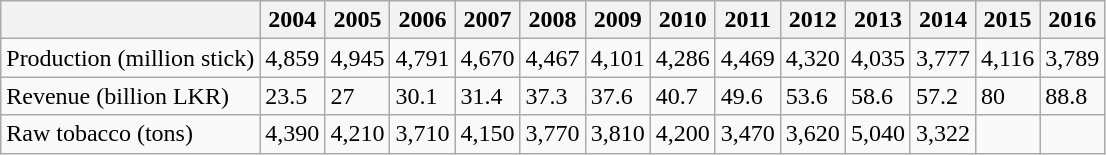<table class="wikitable">
<tr>
<th></th>
<th>2004</th>
<th>2005</th>
<th>2006</th>
<th>2007</th>
<th>2008</th>
<th>2009</th>
<th>2010</th>
<th>2011</th>
<th>2012</th>
<th>2013</th>
<th>2014</th>
<th>2015</th>
<th>2016</th>
</tr>
<tr>
<td>Production (million stick)</td>
<td>4,859</td>
<td>4,945</td>
<td>4,791</td>
<td>4,670</td>
<td>4,467</td>
<td>4,101</td>
<td>4,286</td>
<td>4,469</td>
<td>4,320</td>
<td>4,035</td>
<td>3,777</td>
<td>4,116</td>
<td>3,789</td>
</tr>
<tr>
<td>Revenue (billion LKR)</td>
<td>23.5</td>
<td>27</td>
<td>30.1</td>
<td>31.4</td>
<td>37.3</td>
<td>37.6</td>
<td>40.7</td>
<td>49.6</td>
<td>53.6</td>
<td>58.6</td>
<td>57.2</td>
<td>80</td>
<td>88.8</td>
</tr>
<tr>
<td>Raw tobacco (tons)</td>
<td>4,390</td>
<td>4,210</td>
<td>3,710</td>
<td>4,150</td>
<td>3,770</td>
<td>3,810</td>
<td>4,200</td>
<td>3,470</td>
<td>3,620</td>
<td>5,040</td>
<td>3,322</td>
<td></td>
<td></td>
</tr>
</table>
